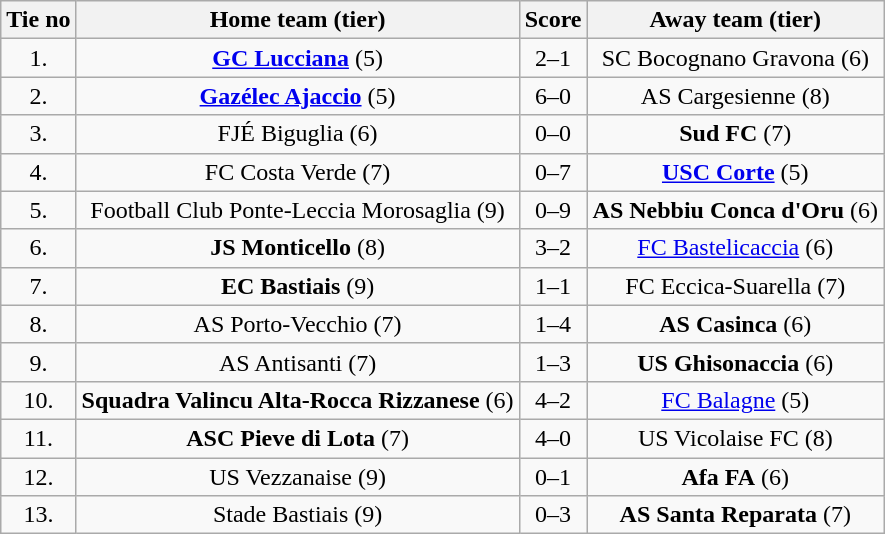<table class="wikitable" style="text-align: center">
<tr>
<th>Tie no</th>
<th>Home team (tier)</th>
<th>Score</th>
<th>Away team (tier)</th>
</tr>
<tr>
<td>1.</td>
<td><strong><a href='#'>GC Lucciana</a></strong> (5)</td>
<td>2–1</td>
<td>SC Bocognano Gravona (6)</td>
</tr>
<tr>
<td>2.</td>
<td><strong><a href='#'>Gazélec Ajaccio</a></strong> (5)</td>
<td>6–0</td>
<td>AS Cargesienne (8)</td>
</tr>
<tr>
<td>3.</td>
<td>FJÉ Biguglia (6)</td>
<td>0–0 </td>
<td><strong>Sud FC</strong> (7)</td>
</tr>
<tr>
<td>4.</td>
<td>FC Costa Verde (7)</td>
<td>0–7</td>
<td><strong><a href='#'>USC Corte</a></strong> (5)</td>
</tr>
<tr>
<td>5.</td>
<td>Football Club Ponte-Leccia Morosaglia (9)</td>
<td>0–9</td>
<td><strong>AS Nebbiu Conca d'Oru</strong> (6)</td>
</tr>
<tr>
<td>6.</td>
<td><strong>JS Monticello</strong> (8)</td>
<td>3–2</td>
<td><a href='#'>FC Bastelicaccia</a> (6)</td>
</tr>
<tr>
<td>7.</td>
<td><strong>EC Bastiais</strong> (9)</td>
<td>1–1 </td>
<td>FC Eccica-Suarella (7)</td>
</tr>
<tr>
<td>8.</td>
<td>AS Porto-Vecchio (7)</td>
<td>1–4</td>
<td><strong>AS Casinca</strong> (6)</td>
</tr>
<tr>
<td>9.</td>
<td>AS Antisanti (7)</td>
<td>1–3</td>
<td><strong>US Ghisonaccia</strong> (6)</td>
</tr>
<tr>
<td>10.</td>
<td><strong>Squadra Valincu Alta-Rocca Rizzanese</strong> (6)</td>
<td>4–2</td>
<td><a href='#'>FC Balagne</a> (5)</td>
</tr>
<tr>
<td>11.</td>
<td><strong>ASC Pieve di Lota</strong> (7)</td>
<td>4–0</td>
<td>US Vicolaise FC (8)</td>
</tr>
<tr>
<td>12.</td>
<td>US Vezzanaise (9)</td>
<td>0–1</td>
<td><strong>Afa FA</strong> (6)</td>
</tr>
<tr>
<td>13.</td>
<td>Stade Bastiais (9)</td>
<td>0–3</td>
<td><strong>AS Santa Reparata</strong> (7)</td>
</tr>
</table>
